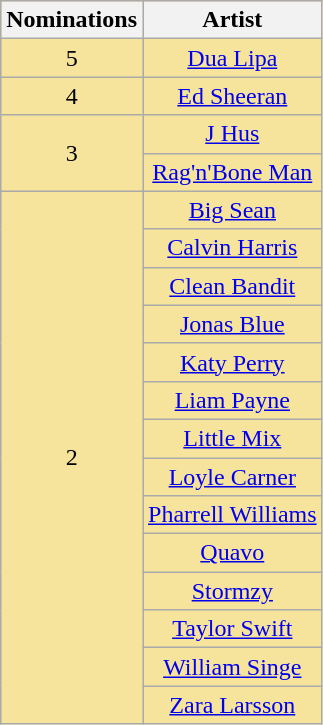<table class="wikitable plainrowheaders" rowspan=2 border="2" cellpadding="4" style="text-align: center; background: #f6e39c">
<tr>
<th scope="col" style="width:55px;">Nominations</th>
<th scope="col" style="text-align:center;">Artist</th>
</tr>
<tr>
<td scope=row style="text-align:center">5</td>
<td><a href='#'>Dua Lipa</a></td>
</tr>
<tr>
<td scope=row style="text-align:center">4</td>
<td><a href='#'>Ed Sheeran</a></td>
</tr>
<tr>
<td scope=row rowspan="2" style="text-align:center">3</td>
<td><a href='#'>J Hus</a></td>
</tr>
<tr>
<td><a href='#'>Rag'n'Bone Man</a></td>
</tr>
<tr>
<td scope=row rowspan="14" style="text-align:center">2</td>
<td><a href='#'>Big Sean</a></td>
</tr>
<tr>
<td><a href='#'>Calvin Harris</a></td>
</tr>
<tr>
<td><a href='#'>Clean Bandit</a></td>
</tr>
<tr>
<td><a href='#'>Jonas Blue</a></td>
</tr>
<tr>
<td><a href='#'>Katy Perry</a></td>
</tr>
<tr>
<td><a href='#'>Liam Payne</a></td>
</tr>
<tr>
<td><a href='#'>Little Mix</a></td>
</tr>
<tr>
<td><a href='#'>Loyle Carner</a></td>
</tr>
<tr>
<td><a href='#'>Pharrell Williams</a></td>
</tr>
<tr>
<td><a href='#'>Quavo</a></td>
</tr>
<tr>
<td><a href='#'>Stormzy</a></td>
</tr>
<tr>
<td><a href='#'>Taylor Swift</a></td>
</tr>
<tr>
<td><a href='#'>William Singe</a></td>
</tr>
<tr>
<td><a href='#'>Zara Larsson</a></td>
</tr>
</table>
